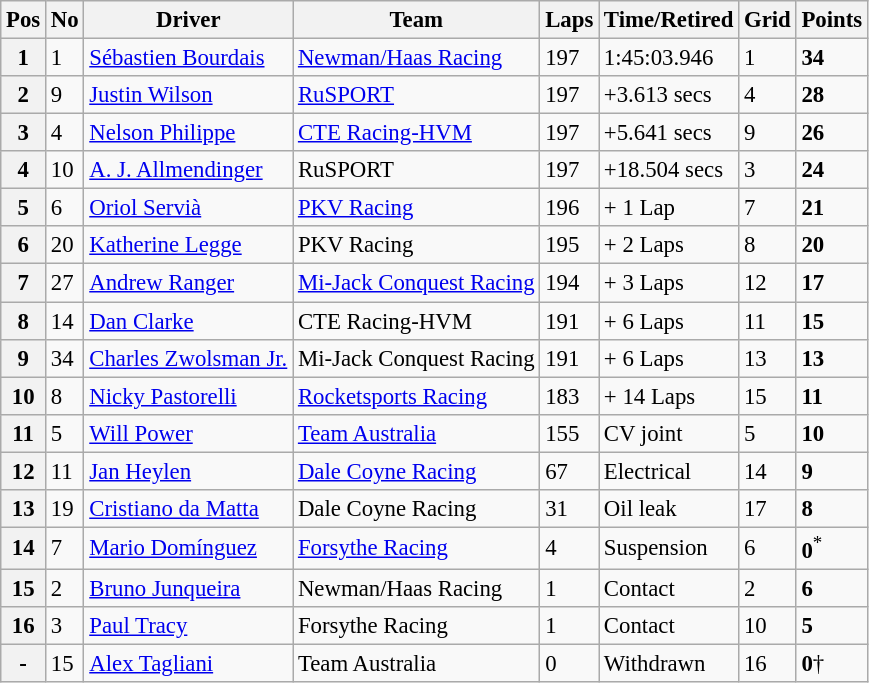<table class="wikitable" style="font-size:95%;">
<tr>
<th>Pos</th>
<th>No</th>
<th>Driver</th>
<th>Team</th>
<th>Laps</th>
<th>Time/Retired</th>
<th>Grid</th>
<th>Points</th>
</tr>
<tr>
<th>1</th>
<td>1</td>
<td> <a href='#'>Sébastien Bourdais</a></td>
<td><a href='#'>Newman/Haas Racing</a></td>
<td>197</td>
<td>1:45:03.946</td>
<td>1</td>
<td><strong>34</strong></td>
</tr>
<tr>
<th>2</th>
<td>9</td>
<td> <a href='#'>Justin Wilson</a></td>
<td><a href='#'>RuSPORT</a></td>
<td>197</td>
<td>+3.613 secs</td>
<td>4</td>
<td><strong>28</strong></td>
</tr>
<tr>
<th>3</th>
<td>4</td>
<td> <a href='#'>Nelson Philippe</a></td>
<td><a href='#'>CTE Racing-HVM</a></td>
<td>197</td>
<td>+5.641 secs</td>
<td>9</td>
<td><strong>26</strong></td>
</tr>
<tr>
<th>4</th>
<td>10</td>
<td> <a href='#'>A. J. Allmendinger</a></td>
<td>RuSPORT</td>
<td>197</td>
<td>+18.504 secs</td>
<td>3</td>
<td><strong>24</strong></td>
</tr>
<tr>
<th>5</th>
<td>6</td>
<td> <a href='#'>Oriol Servià</a></td>
<td><a href='#'>PKV Racing</a></td>
<td>196</td>
<td>+ 1 Lap</td>
<td>7</td>
<td><strong>21</strong></td>
</tr>
<tr>
<th>6</th>
<td>20</td>
<td> <a href='#'>Katherine Legge</a></td>
<td>PKV Racing</td>
<td>195</td>
<td>+ 2 Laps</td>
<td>8</td>
<td><strong>20</strong></td>
</tr>
<tr>
<th>7</th>
<td>27</td>
<td> <a href='#'>Andrew Ranger</a></td>
<td><a href='#'>Mi-Jack Conquest Racing</a></td>
<td>194</td>
<td>+ 3 Laps</td>
<td>12</td>
<td><strong>17</strong></td>
</tr>
<tr>
<th>8</th>
<td>14</td>
<td> <a href='#'>Dan Clarke</a></td>
<td>CTE Racing-HVM</td>
<td>191</td>
<td>+ 6 Laps</td>
<td>11</td>
<td><strong>15</strong></td>
</tr>
<tr>
<th>9</th>
<td>34</td>
<td> <a href='#'>Charles Zwolsman Jr.</a></td>
<td>Mi-Jack Conquest Racing</td>
<td>191</td>
<td>+ 6 Laps</td>
<td>13</td>
<td><strong>13</strong></td>
</tr>
<tr>
<th>10</th>
<td>8</td>
<td> <a href='#'>Nicky Pastorelli</a></td>
<td><a href='#'>Rocketsports Racing</a></td>
<td>183</td>
<td>+ 14 Laps</td>
<td>15</td>
<td><strong>11</strong></td>
</tr>
<tr>
<th>11</th>
<td>5</td>
<td> <a href='#'>Will Power</a></td>
<td><a href='#'>Team Australia</a></td>
<td>155</td>
<td>CV joint</td>
<td>5</td>
<td><strong>10</strong></td>
</tr>
<tr>
<th>12</th>
<td>11</td>
<td> <a href='#'>Jan Heylen</a></td>
<td><a href='#'>Dale Coyne Racing</a></td>
<td>67</td>
<td>Electrical</td>
<td>14</td>
<td><strong>9</strong></td>
</tr>
<tr>
<th>13</th>
<td>19</td>
<td> <a href='#'>Cristiano da Matta</a></td>
<td>Dale Coyne Racing</td>
<td>31</td>
<td>Oil leak</td>
<td>17</td>
<td><strong>8</strong></td>
</tr>
<tr>
<th>14</th>
<td>7</td>
<td> <a href='#'>Mario Domínguez</a></td>
<td><a href='#'>Forsythe Racing</a></td>
<td>4</td>
<td>Suspension</td>
<td>6</td>
<td><strong>0</strong><sup>*</sup></td>
</tr>
<tr>
<th>15</th>
<td>2</td>
<td> <a href='#'>Bruno Junqueira</a></td>
<td>Newman/Haas Racing</td>
<td>1</td>
<td>Contact</td>
<td>2</td>
<td><strong>6</strong></td>
</tr>
<tr>
<th>16</th>
<td>3</td>
<td> <a href='#'>Paul Tracy</a></td>
<td>Forsythe Racing</td>
<td>1</td>
<td>Contact</td>
<td>10</td>
<td><strong>5</strong></td>
</tr>
<tr>
<th>-</th>
<td>15</td>
<td> <a href='#'>Alex Tagliani</a></td>
<td>Team Australia</td>
<td>0</td>
<td>Withdrawn</td>
<td>16</td>
<td><strong>0</strong>†</td>
</tr>
</table>
